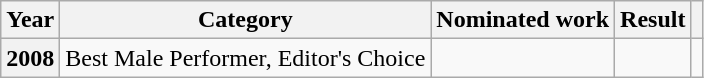<table class="wikitable">
<tr>
<th>Year</th>
<th>Category</th>
<th>Nominated work</th>
<th>Result</th>
<th></th>
</tr>
<tr>
<th scope="row">2008</th>
<td>Best Male Performer, Editor's Choice</td>
<td></td>
<td></td>
<td></td>
</tr>
</table>
